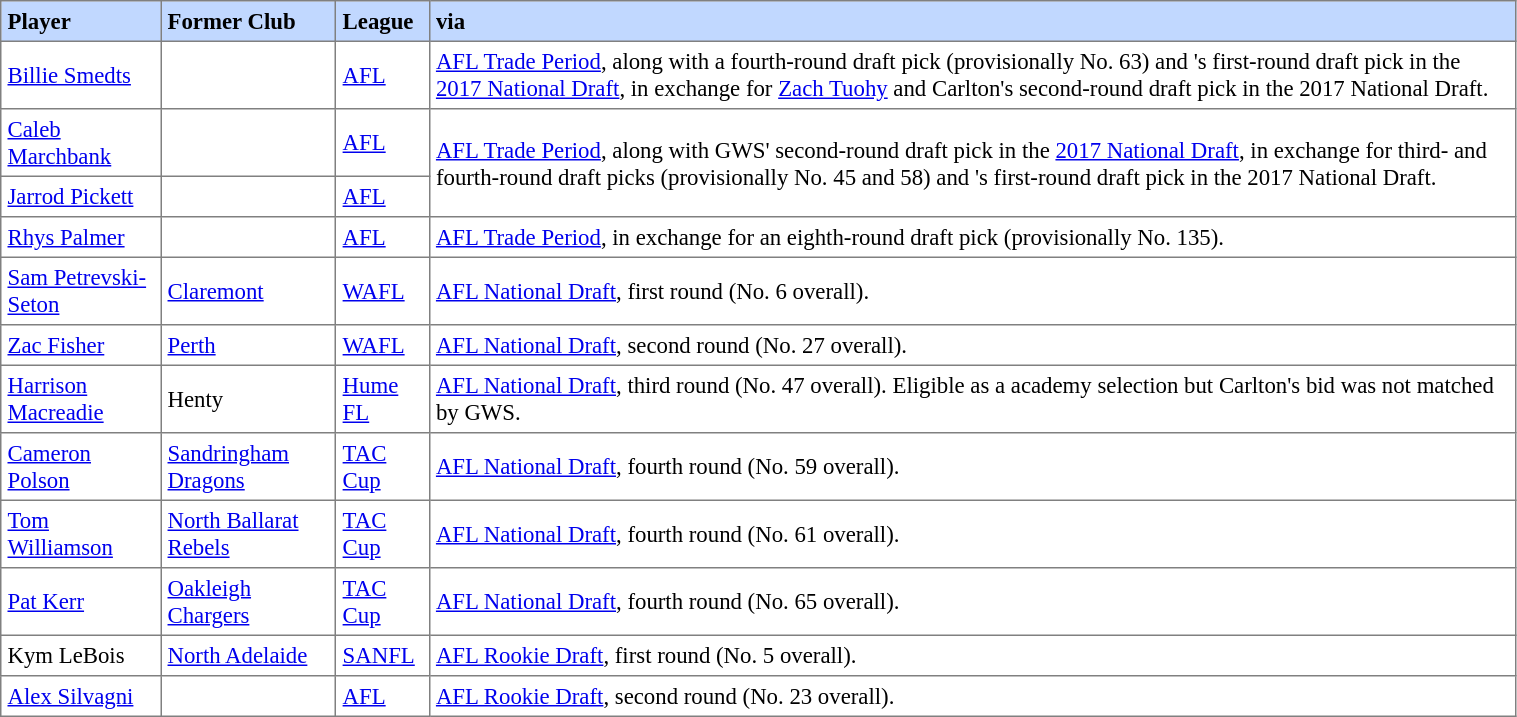<table border="1" cellpadding="4" cellspacing="0"  style="text-align:left; font-size:95%; border-collapse:collapse; width:80%;">
<tr style="background:#C1D8FF;">
<th>Player</th>
<th>Former Club</th>
<th>League</th>
<th>via</th>
</tr>
<tr>
<td> <a href='#'>Billie Smedts</a></td>
<td></td>
<td><a href='#'>AFL</a></td>
<td><a href='#'>AFL Trade Period</a>, along with a fourth-round draft pick (provisionally No. 63) and 's first-round draft pick in the <a href='#'>2017 National Draft</a>, in exchange for <a href='#'>Zach Tuohy</a> and Carlton's second-round draft pick in the 2017 National Draft.</td>
</tr>
<tr>
<td> <a href='#'>Caleb Marchbank</a></td>
<td></td>
<td><a href='#'>AFL</a></td>
<td rowspan="2"><a href='#'>AFL Trade Period</a>, along with GWS' second-round draft pick in the <a href='#'>2017 National Draft</a>, in exchange for third- and fourth-round draft picks (provisionally No. 45 and 58) and 's first-round draft pick in the 2017 National Draft.</td>
</tr>
<tr>
<td> <a href='#'>Jarrod Pickett</a></td>
<td></td>
<td><a href='#'>AFL</a></td>
</tr>
<tr>
<td> <a href='#'>Rhys Palmer</a></td>
<td></td>
<td><a href='#'>AFL</a></td>
<td><a href='#'>AFL Trade Period</a>, in exchange for an eighth-round draft pick (provisionally No. 135).</td>
</tr>
<tr>
<td> <a href='#'>Sam Petrevski-Seton</a></td>
<td><a href='#'>Claremont</a></td>
<td><a href='#'>WAFL</a></td>
<td><a href='#'>AFL National Draft</a>, first round (No. 6 overall).</td>
</tr>
<tr>
<td> <a href='#'>Zac Fisher</a></td>
<td><a href='#'>Perth</a></td>
<td><a href='#'>WAFL</a></td>
<td><a href='#'>AFL National Draft</a>, second round (No. 27 overall).</td>
</tr>
<tr>
<td> <a href='#'>Harrison Macreadie</a></td>
<td>Henty</td>
<td><a href='#'>Hume FL</a></td>
<td><a href='#'>AFL National Draft</a>, third round (No. 47 overall). Eligible as a  academy selection but Carlton's bid was not matched by GWS.</td>
</tr>
<tr>
<td> <a href='#'>Cameron Polson</a></td>
<td><a href='#'>Sandringham Dragons</a></td>
<td><a href='#'>TAC Cup</a></td>
<td><a href='#'>AFL National Draft</a>, fourth round (No. 59 overall).</td>
</tr>
<tr>
<td> <a href='#'>Tom Williamson</a></td>
<td><a href='#'>North Ballarat Rebels</a></td>
<td><a href='#'>TAC Cup</a></td>
<td><a href='#'>AFL National Draft</a>, fourth round (No. 61 overall).</td>
</tr>
<tr>
<td> <a href='#'>Pat Kerr</a></td>
<td><a href='#'>Oakleigh Chargers</a></td>
<td><a href='#'>TAC Cup</a></td>
<td><a href='#'>AFL National Draft</a>, fourth round (No. 65 overall).</td>
</tr>
<tr>
<td> Kym LeBois</td>
<td><a href='#'>North Adelaide</a></td>
<td><a href='#'>SANFL</a></td>
<td><a href='#'>AFL Rookie Draft</a>, first round (No. 5 overall).</td>
</tr>
<tr>
<td> <a href='#'>Alex Silvagni</a></td>
<td></td>
<td><a href='#'>AFL</a></td>
<td><a href='#'>AFL Rookie Draft</a>, second round (No. 23 overall).</td>
</tr>
</table>
